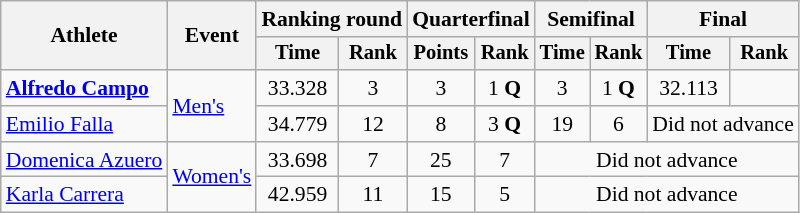<table class=wikitable style=font-size:90%;text-align:center>
<tr>
<th rowspan=2>Athlete</th>
<th rowspan=2>Event</th>
<th colspan=2>Ranking round</th>
<th colspan=2>Quarterfinal</th>
<th colspan=2>Semifinal</th>
<th colspan=2>Final</th>
</tr>
<tr style=font-size:95%>
<th>Time</th>
<th>Rank</th>
<th>Points</th>
<th>Rank</th>
<th>Time</th>
<th>Rank</th>
<th>Time</th>
<th>Rank</th>
</tr>
<tr>
<td align=left><strong><a href='#'>Alfredo Campo</a></strong></td>
<td align=left rowspan=2><a href='#'>Men's</a></td>
<td>33.328</td>
<td>3</td>
<td>3</td>
<td>1 <strong>Q</strong></td>
<td>3</td>
<td>1 <strong>Q</strong></td>
<td>32.113</td>
<td></td>
</tr>
<tr>
<td align=left><a href='#'>Emilio Falla</a></td>
<td>34.779</td>
<td>12</td>
<td>8</td>
<td>3 <strong>Q</strong></td>
<td>19</td>
<td>6</td>
<td colspan=2>Did not advance</td>
</tr>
<tr>
<td align=left><a href='#'>Domenica Azuero</a></td>
<td align=left rowspan=2><a href='#'>Women's</a></td>
<td>33.698</td>
<td>7</td>
<td>25</td>
<td>7</td>
<td colspan=4>Did not advance</td>
</tr>
<tr>
<td align=left><a href='#'>Karla Carrera</a></td>
<td>42.959</td>
<td>11</td>
<td>15</td>
<td>5</td>
<td colspan=4>Did not advance</td>
</tr>
</table>
